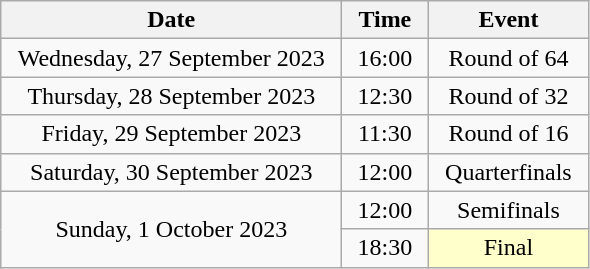<table class = "wikitable" style="text-align:center;">
<tr>
<th width=220>Date</th>
<th width=50>Time</th>
<th width=100>Event</th>
</tr>
<tr>
<td>Wednesday, 27 September 2023</td>
<td>16:00</td>
<td>Round of 64</td>
</tr>
<tr>
<td>Thursday, 28 September 2023</td>
<td>12:30</td>
<td>Round of 32</td>
</tr>
<tr>
<td>Friday, 29 September 2023</td>
<td>11:30</td>
<td>Round of 16</td>
</tr>
<tr>
<td>Saturday, 30 September 2023</td>
<td>12:00</td>
<td>Quarterfinals</td>
</tr>
<tr>
<td rowspan=2>Sunday, 1 October 2023</td>
<td>12:00</td>
<td>Semifinals</td>
</tr>
<tr>
<td>18:30</td>
<td bgcolor=ffffcc>Final</td>
</tr>
</table>
